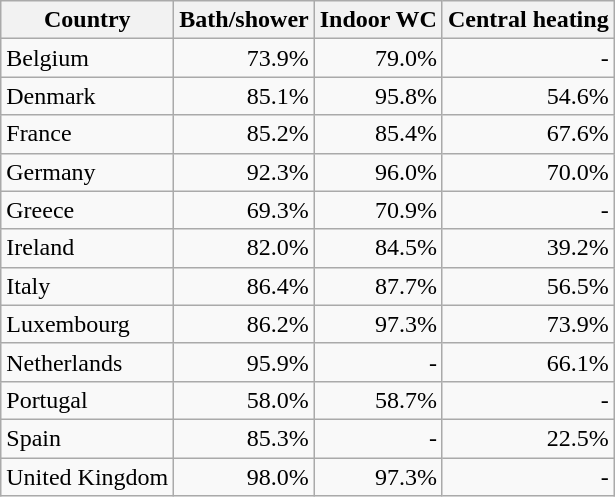<table class="wikitable sortable" style="text-align: right">
<tr>
<th valign="top">Country</th>
<th valign="top">Bath/shower</th>
<th valign="top">Indoor WC</th>
<th valign="top">Central heating</th>
</tr>
<tr>
<td style="text-align:left;">Belgium</td>
<td>73.9%</td>
<td>79.0%</td>
<td>-</td>
</tr>
<tr>
<td style="text-align:left;">Denmark</td>
<td>85.1%</td>
<td>95.8%</td>
<td>54.6%</td>
</tr>
<tr>
<td style="text-align:left;">France</td>
<td>85.2%</td>
<td>85.4%</td>
<td>67.6%</td>
</tr>
<tr>
<td style="text-align:left;">Germany</td>
<td>92.3%</td>
<td>96.0%</td>
<td>70.0%</td>
</tr>
<tr>
<td style="text-align:left;">Greece</td>
<td>69.3%</td>
<td>70.9%</td>
<td>-</td>
</tr>
<tr>
<td style="text-align:left;">Ireland</td>
<td>82.0%</td>
<td>84.5%</td>
<td>39.2%</td>
</tr>
<tr>
<td style="text-align:left;">Italy</td>
<td>86.4%</td>
<td>87.7%</td>
<td>56.5%</td>
</tr>
<tr>
<td style="text-align:left;">Luxembourg</td>
<td>86.2%</td>
<td>97.3%</td>
<td>73.9%</td>
</tr>
<tr>
<td style="text-align:left;">Netherlands</td>
<td>95.9%</td>
<td>-</td>
<td>66.1%</td>
</tr>
<tr>
<td style="text-align:left;">Portugal</td>
<td>58.0%</td>
<td>58.7%</td>
<td>-</td>
</tr>
<tr>
<td style="text-align:left;">Spain</td>
<td>85.3%</td>
<td>-</td>
<td>22.5%</td>
</tr>
<tr>
<td style="text-align:left;">United Kingdom</td>
<td>98.0%</td>
<td>97.3%</td>
<td>-</td>
</tr>
</table>
